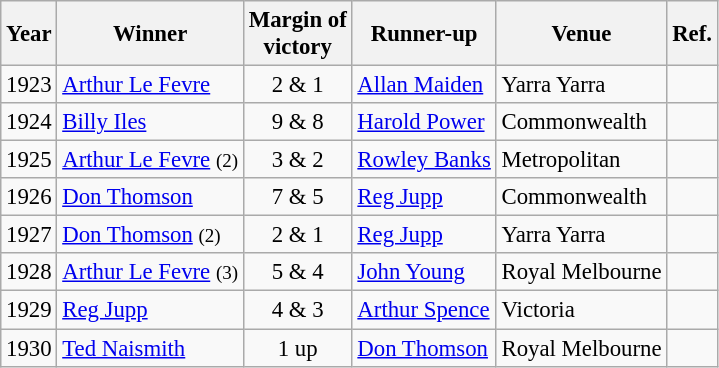<table class=wikitable style="font-size:95%">
<tr>
<th>Year</th>
<th>Winner</th>
<th>Margin of<br>victory</th>
<th>Runner-up</th>
<th>Venue</th>
<th>Ref.</th>
</tr>
<tr>
<td>1923</td>
<td> <a href='#'>Arthur Le Fevre</a></td>
<td align=center>2 & 1</td>
<td> <a href='#'>Allan Maiden</a></td>
<td>Yarra Yarra</td>
<td></td>
</tr>
<tr>
<td>1924</td>
<td> <a href='#'>Billy Iles</a></td>
<td align=center>9 & 8</td>
<td> <a href='#'>Harold Power</a></td>
<td>Commonwealth</td>
<td></td>
</tr>
<tr>
<td>1925</td>
<td> <a href='#'>Arthur Le Fevre</a> <small>(2)</small></td>
<td align=center>3 & 2</td>
<td> <a href='#'>Rowley Banks</a></td>
<td>Metropolitan</td>
<td></td>
</tr>
<tr>
<td>1926</td>
<td> <a href='#'>Don Thomson</a></td>
<td align=center>7 & 5</td>
<td> <a href='#'>Reg Jupp</a></td>
<td>Commonwealth</td>
<td></td>
</tr>
<tr>
<td>1927</td>
<td> <a href='#'>Don Thomson</a> <small>(2)</small></td>
<td align=center>2 & 1</td>
<td> <a href='#'>Reg Jupp</a></td>
<td>Yarra Yarra</td>
<td></td>
</tr>
<tr>
<td>1928</td>
<td> <a href='#'>Arthur Le Fevre</a> <small>(3)</small></td>
<td align=center>5 & 4</td>
<td> <a href='#'>John Young</a></td>
<td>Royal Melbourne</td>
<td></td>
</tr>
<tr>
<td>1929</td>
<td> <a href='#'>Reg Jupp</a></td>
<td align=center>4 & 3</td>
<td> <a href='#'>Arthur Spence</a></td>
<td>Victoria</td>
<td></td>
</tr>
<tr>
<td>1930</td>
<td> <a href='#'>Ted Naismith</a></td>
<td align=center>1 up</td>
<td> <a href='#'>Don Thomson</a></td>
<td>Royal Melbourne</td>
<td></td>
</tr>
</table>
